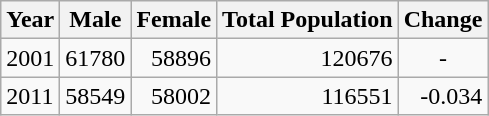<table class="wikitable">
<tr>
<th>Year</th>
<th>Male</th>
<th>Female</th>
<th>Total Population</th>
<th>Change</th>
</tr>
<tr>
<td>2001</td>
<td style="text-align:right;">61780</td>
<td style="text-align:right;">58896</td>
<td style="text-align:right;">120676</td>
<td style="text-align:center;">-</td>
</tr>
<tr>
<td>2011</td>
<td style="text-align:right;">58549</td>
<td style="text-align:right;">58002</td>
<td style="text-align:right;">116551</td>
<td style="text-align:right;">-0.034</td>
</tr>
</table>
